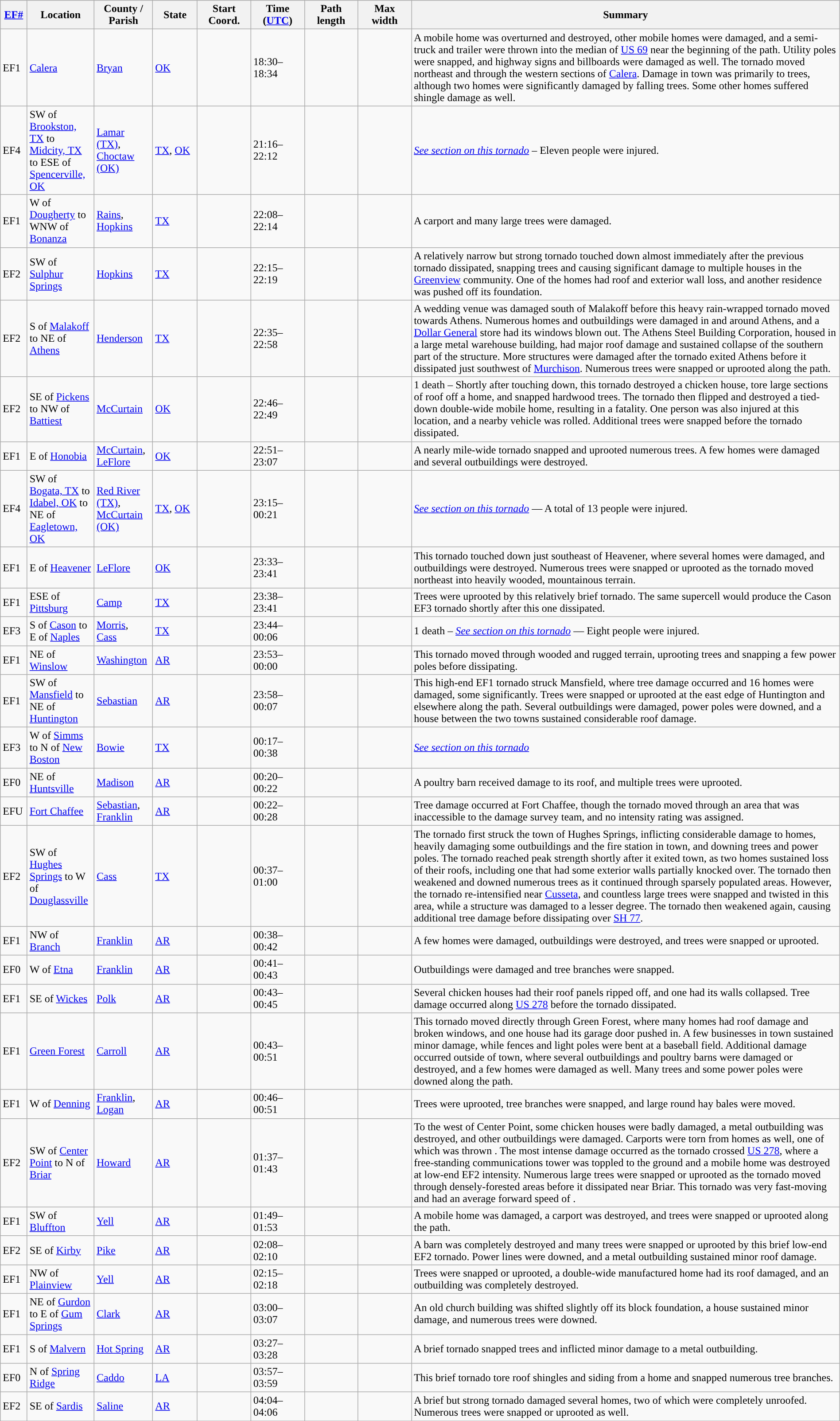<table class="wikitable sortable" style="width:100%;">
<tr>
<th scope="col" style="width:3%; text-align:center;"><a href='#'>EF#</a></th>
<th scope="col" style="width:7%; text-align:center;" class="unsortable">Location</th>
<th scope="col" style="width:6%; text-align:center;" class="unsortable">County / Parish</th>
<th scope="col" style="width:5%; text-align:center;">State</th>
<th scope="col" style="width:6%; text-align:center;">Start Coord.</th>
<th scope="col" style="width:6%; text-align:center;">Time (<a href='#'>UTC</a>)</th>
<th scope="col" style="width:6%; text-align:center;">Path length</th>
<th scope="col" style="width:6%; text-align:center;">Max width</th>
<th scope="col" class="unsortable" style="width:48%; text-align:center;">Summary</th>
</tr>
<tr>
<td>EF1</td>
<td><a href='#'>Calera</a></td>
<td><a href='#'>Bryan</a></td>
<td><a href='#'>OK</a></td>
<td></td>
<td>18:30–18:34</td>
<td></td>
<td></td>
<td>A mobile home was overturned and destroyed, other mobile homes were damaged, and a semi-truck and trailer were thrown into the median of <a href='#'>US 69</a> near the beginning of the path. Utility poles were snapped, and highway signs and billboards were damaged as well. The tornado moved northeast and through the western sections of <a href='#'>Calera</a>. Damage in town was primarily to trees, although two homes were significantly damaged by falling trees. Some other homes suffered shingle damage as well.</td>
</tr>
<tr>
<td>EF4</td>
<td>SW of <a href='#'>Brookston, TX</a> to <a href='#'>Midcity, TX</a> to ESE of <a href='#'>Spencerville, OK</a></td>
<td><a href='#'>Lamar (TX)</a>, <a href='#'>Choctaw (OK)</a></td>
<td><a href='#'>TX</a>, <a href='#'>OK</a></td>
<td></td>
<td>21:16–22:12</td>
<td></td>
<td></td>
<td><em><a href='#'>See section on this tornado</a></em> – Eleven people were injured.</td>
</tr>
<tr>
<td>EF1</td>
<td>W of <a href='#'>Dougherty</a> to WNW of <a href='#'>Bonanza</a></td>
<td><a href='#'>Rains</a>, <a href='#'>Hopkins</a></td>
<td><a href='#'>TX</a></td>
<td></td>
<td>22:08–22:14</td>
<td></td>
<td></td>
<td>A carport and many large trees were damaged.</td>
</tr>
<tr>
<td>EF2</td>
<td>SW of <a href='#'>Sulphur Springs</a></td>
<td><a href='#'>Hopkins</a></td>
<td><a href='#'>TX</a></td>
<td></td>
<td>22:15–22:19</td>
<td></td>
<td></td>
<td>A relatively narrow but strong tornado touched down almost immediately after the previous tornado dissipated, snapping trees and causing significant damage to multiple houses in the <a href='#'>Greenview</a> community. One of the homes had roof and exterior wall loss, and another residence was pushed off its foundation.</td>
</tr>
<tr>
<td>EF2</td>
<td>S of <a href='#'>Malakoff</a> to NE of <a href='#'>Athens</a></td>
<td><a href='#'>Henderson</a></td>
<td><a href='#'>TX</a></td>
<td></td>
<td>22:35–22:58</td>
<td></td>
<td></td>
<td>A wedding venue was damaged south of Malakoff before this heavy rain-wrapped tornado moved towards Athens. Numerous homes and outbuildings were damaged in and around Athens, and a <a href='#'>Dollar General</a> store had its windows blown out. The Athens Steel Building Corporation, housed in a large metal warehouse building, had major roof damage and sustained collapse of the southern part of the structure. More structures were damaged after the tornado exited Athens before it dissipated just southwest of <a href='#'>Murchison</a>. Numerous trees were snapped or uprooted along the path.</td>
</tr>
<tr>
<td>EF2</td>
<td>SE of <a href='#'>Pickens</a> to NW of <a href='#'>Battiest</a></td>
<td><a href='#'>McCurtain</a></td>
<td><a href='#'>OK</a></td>
<td></td>
<td>22:46–22:49</td>
<td></td>
<td></td>
<td>1 death – Shortly after touching down, this tornado destroyed a chicken house, tore large sections of roof off a home, and snapped hardwood trees. The tornado then flipped and destroyed a tied-down double-wide mobile home, resulting in a fatality. One person was also injured at this location, and a nearby vehicle was rolled. Additional trees were snapped before the tornado dissipated.</td>
</tr>
<tr>
<td>EF1</td>
<td>E of <a href='#'>Honobia</a></td>
<td><a href='#'>McCurtain</a>, <a href='#'>LeFlore</a></td>
<td><a href='#'>OK</a></td>
<td></td>
<td>22:51–23:07</td>
<td></td>
<td></td>
<td>A nearly mile-wide tornado snapped and uprooted numerous trees. A few homes were damaged and several outbuildings were destroyed.</td>
</tr>
<tr>
<td>EF4</td>
<td>SW of <a href='#'>Bogata, TX</a> to <a href='#'>Idabel, OK</a> to NE of <a href='#'>Eagletown, OK</a></td>
<td><a href='#'>Red River (TX)</a>, <a href='#'>McCurtain (OK)</a></td>
<td><a href='#'>TX</a>, <a href='#'>OK</a></td>
<td></td>
<td>23:15–00:21</td>
<td></td>
<td></td>
<td><em><a href='#'>See section on this tornado</a></em> — A total of 13 people were injured.</td>
</tr>
<tr>
<td>EF1</td>
<td>E of <a href='#'>Heavener</a></td>
<td><a href='#'>LeFlore</a></td>
<td><a href='#'>OK</a></td>
<td></td>
<td>23:33–23:41</td>
<td></td>
<td></td>
<td>This tornado touched down just southeast of Heavener, where several homes were damaged, and outbuildings were destroyed. Numerous trees were snapped or uprooted as the tornado moved northeast into heavily wooded, mountainous terrain.</td>
</tr>
<tr>
<td>EF1</td>
<td>ESE of <a href='#'>Pittsburg</a></td>
<td><a href='#'>Camp</a></td>
<td><a href='#'>TX</a></td>
<td></td>
<td>23:38–23:41</td>
<td></td>
<td></td>
<td>Trees were uprooted by this relatively brief tornado. The same supercell would produce the Cason EF3 tornado shortly after this one dissipated.</td>
</tr>
<tr>
<td>EF3</td>
<td>S of <a href='#'>Cason</a> to E of <a href='#'>Naples</a></td>
<td><a href='#'>Morris</a>, <a href='#'>Cass</a></td>
<td><a href='#'>TX</a></td>
<td></td>
<td>23:44–00:06</td>
<td></td>
<td></td>
<td>1 death – <em><a href='#'>See section on this tornado</a></em> — Eight people were injured.</td>
</tr>
<tr>
<td>EF1</td>
<td>NE of <a href='#'>Winslow</a></td>
<td><a href='#'>Washington</a></td>
<td><a href='#'>AR</a></td>
<td></td>
<td>23:53–00:00</td>
<td></td>
<td></td>
<td>This tornado moved through wooded and rugged terrain, uprooting trees and snapping a few power poles before dissipating.</td>
</tr>
<tr>
<td>EF1</td>
<td>SW of <a href='#'>Mansfield</a> to NE of <a href='#'>Huntington</a></td>
<td><a href='#'>Sebastian</a></td>
<td><a href='#'>AR</a></td>
<td></td>
<td>23:58–00:07</td>
<td></td>
<td></td>
<td>This high-end EF1 tornado struck Mansfield, where tree damage occurred and 16 homes were damaged, some significantly. Trees were snapped or uprooted at the east edge of Huntington and elsewhere along the path. Several outbuildings were damaged, power poles were downed, and a house between the two towns sustained considerable roof damage.</td>
</tr>
<tr>
<td>EF3</td>
<td>W of <a href='#'>Simms</a> to N of <a href='#'>New Boston</a></td>
<td><a href='#'>Bowie</a></td>
<td><a href='#'>TX</a></td>
<td></td>
<td>00:17–00:38</td>
<td></td>
<td></td>
<td><em><a href='#'>See section on this tornado</a></em></td>
</tr>
<tr>
<td>EF0</td>
<td>NE of <a href='#'>Huntsville</a></td>
<td><a href='#'>Madison</a></td>
<td><a href='#'>AR</a></td>
<td></td>
<td>00:20–00:22</td>
<td></td>
<td></td>
<td>A poultry barn received damage to its roof, and multiple trees were uprooted.</td>
</tr>
<tr>
<td>EFU</td>
<td><a href='#'>Fort Chaffee</a></td>
<td><a href='#'>Sebastian</a>, <a href='#'>Franklin</a></td>
<td><a href='#'>AR</a></td>
<td></td>
<td>00:22–00:28</td>
<td></td>
<td></td>
<td>Tree damage occurred at Fort Chaffee, though the tornado moved through an area that was inaccessible to the damage survey team, and no intensity rating was assigned.</td>
</tr>
<tr>
<td>EF2</td>
<td>SW of <a href='#'>Hughes Springs</a> to W of <a href='#'>Douglassville</a></td>
<td><a href='#'>Cass</a></td>
<td><a href='#'>TX</a></td>
<td></td>
<td>00:37–01:00</td>
<td></td>
<td></td>
<td>The tornado first struck the town of Hughes Springs, inflicting considerable damage to homes, heavily damaging some outbuildings and the fire station in town, and downing trees and power poles. The tornado reached peak strength shortly after it exited town, as two homes sustained loss of their roofs, including one that had some exterior walls partially knocked over. The tornado then weakened and downed numerous trees as it continued through sparsely populated areas. However, the tornado re-intensified near <a href='#'>Cusseta</a>, and countless large trees were snapped and twisted in this area, while a structure was damaged to a lesser degree. The tornado then weakened again, causing additional tree damage before dissipating over <a href='#'>SH 77</a>.</td>
</tr>
<tr>
<td>EF1</td>
<td>NW of <a href='#'>Branch</a></td>
<td><a href='#'>Franklin</a></td>
<td><a href='#'>AR</a></td>
<td></td>
<td>00:38–00:42</td>
<td></td>
<td></td>
<td>A few homes were damaged, outbuildings were destroyed, and trees were snapped or uprooted.</td>
</tr>
<tr>
<td>EF0</td>
<td>W of <a href='#'>Etna</a></td>
<td><a href='#'>Franklin</a></td>
<td><a href='#'>AR</a></td>
<td></td>
<td>00:41–00:43</td>
<td></td>
<td></td>
<td>Outbuildings were damaged and tree branches were snapped.</td>
</tr>
<tr>
<td>EF1</td>
<td>SE of <a href='#'>Wickes</a></td>
<td><a href='#'>Polk</a></td>
<td><a href='#'>AR</a></td>
<td></td>
<td>00:43–00:45</td>
<td></td>
<td></td>
<td>Several chicken houses had their roof panels ripped off, and one had its walls collapsed. Tree damage occurred along <a href='#'>US 278</a> before the tornado dissipated.</td>
</tr>
<tr>
<td>EF1</td>
<td><a href='#'>Green Forest</a></td>
<td><a href='#'>Carroll</a></td>
<td><a href='#'>AR</a></td>
<td></td>
<td>00:43–00:51</td>
<td></td>
<td></td>
<td>This tornado moved directly through Green Forest, where many homes had roof damage and broken windows, and one house had its garage door pushed in. A few businesses in town sustained minor damage, while fences and light poles were bent at a baseball field. Additional damage occurred outside of town, where several outbuildings and poultry barns were damaged or destroyed, and a few homes were damaged as well. Many trees and some power poles were downed along the path.</td>
</tr>
<tr>
<td>EF1</td>
<td>W of <a href='#'>Denning</a></td>
<td><a href='#'>Franklin</a>, <a href='#'>Logan</a></td>
<td><a href='#'>AR</a></td>
<td></td>
<td>00:46–00:51</td>
<td></td>
<td></td>
<td>Trees were uprooted, tree branches were snapped, and large round hay bales were moved.</td>
</tr>
<tr>
<td>EF2</td>
<td>SW of <a href='#'>Center Point</a> to N of <a href='#'>Briar</a></td>
<td><a href='#'>Howard</a></td>
<td><a href='#'>AR</a></td>
<td></td>
<td>01:37–01:43</td>
<td></td>
<td></td>
<td>To the west of Center Point, some chicken houses were badly damaged, a metal outbuilding was destroyed, and other outbuildings were damaged. Carports were torn from homes as well, one of which was thrown . The most intense damage occurred as the tornado crossed <a href='#'>US 278</a>, where a free-standing communications tower was toppled to the ground and a mobile home was destroyed at low-end EF2 intensity. Numerous large trees were snapped or uprooted as the tornado moved through densely-forested areas before it dissipated near Briar. This tornado was very fast-moving and had an average forward speed of .</td>
</tr>
<tr>
<td>EF1</td>
<td>SW of <a href='#'>Bluffton</a></td>
<td><a href='#'>Yell</a></td>
<td><a href='#'>AR</a></td>
<td></td>
<td>01:49–01:53</td>
<td></td>
<td></td>
<td>A mobile home was damaged, a carport was destroyed, and trees were snapped or uprooted along the path.</td>
</tr>
<tr>
<td>EF2</td>
<td>SE of <a href='#'>Kirby</a></td>
<td><a href='#'>Pike</a></td>
<td><a href='#'>AR</a></td>
<td></td>
<td>02:08–02:10</td>
<td></td>
<td></td>
<td>A barn was completely destroyed and many trees were snapped or uprooted by this brief low-end EF2 tornado. Power lines were downed, and a metal outbuilding sustained minor roof damage.</td>
</tr>
<tr>
<td>EF1</td>
<td>NW of <a href='#'>Plainview</a></td>
<td><a href='#'>Yell</a></td>
<td><a href='#'>AR</a></td>
<td></td>
<td>02:15–02:18</td>
<td></td>
<td></td>
<td>Trees were snapped or uprooted, a double-wide manufactured home had its roof damaged, and an outbuilding was completely destroyed.</td>
</tr>
<tr>
<td>EF1</td>
<td>NE of <a href='#'>Gurdon</a> to E of <a href='#'>Gum Springs</a></td>
<td><a href='#'>Clark</a></td>
<td><a href='#'>AR</a></td>
<td></td>
<td>03:00–03:07</td>
<td></td>
<td></td>
<td>An old church building was shifted slightly off its block foundation, a house sustained minor damage, and numerous trees were downed.</td>
</tr>
<tr>
<td>EF1</td>
<td>S of <a href='#'>Malvern</a></td>
<td><a href='#'>Hot Spring</a></td>
<td><a href='#'>AR</a></td>
<td></td>
<td>03:27–03:28</td>
<td></td>
<td></td>
<td>A brief tornado snapped trees and inflicted minor damage to a metal outbuilding.</td>
</tr>
<tr>
<td>EF0</td>
<td>N of <a href='#'>Spring Ridge</a></td>
<td><a href='#'>Caddo</a></td>
<td><a href='#'>LA</a></td>
<td></td>
<td>03:57–03:59</td>
<td></td>
<td></td>
<td>This brief tornado tore roof shingles and siding from a home and snapped numerous tree branches.</td>
</tr>
<tr>
<td>EF2</td>
<td>SE of <a href='#'>Sardis</a></td>
<td><a href='#'>Saline</a></td>
<td><a href='#'>AR</a></td>
<td></td>
<td>04:04–04:06</td>
<td></td>
<td></td>
<td>A brief but strong tornado damaged several homes, two of which were completely unroofed. Numerous trees were snapped or uprooted as well.</td>
</tr>
<tr>
</tr>
</table>
